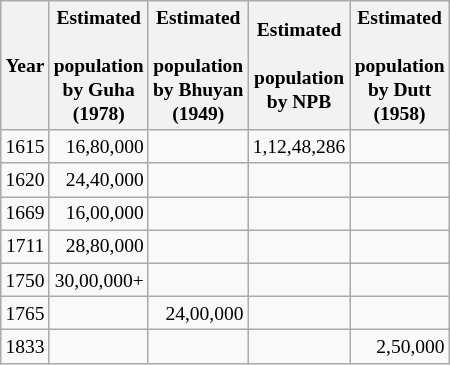<table class="wikitable" style="text-align:right;font-size:small">
<tr>
<th>Year</th>
<th>Estimated<br><br>population<br>by Guha<br>(1978)</th>
<th>Estimated<br><br>population<br>by Bhuyan<br>(1949)</th>
<th>Estimated<br><br>population<br>by NPB</th>
<th>Estimated<br><br>population<br>by Dutt<br>(1958)</th>
</tr>
<tr>
<td>1615</td>
<td>16,80,000</td>
<td></td>
<td>1,12,48,286</td>
<td></td>
</tr>
<tr>
<td>1620</td>
<td>24,40,000</td>
<td></td>
<td></td>
<td></td>
</tr>
<tr>
<td>1669</td>
<td>16,00,000</td>
<td></td>
<td></td>
<td></td>
</tr>
<tr>
<td>1711</td>
<td>28,80,000</td>
<td></td>
<td></td>
<td></td>
</tr>
<tr>
<td>1750</td>
<td>30,00,000+</td>
<td></td>
<td></td>
<td></td>
</tr>
<tr>
<td>1765</td>
<td></td>
<td>24,00,000</td>
<td></td>
<td></td>
</tr>
<tr>
<td>1833</td>
<td></td>
<td></td>
<td></td>
<td>2,50,000</td>
</tr>
</table>
